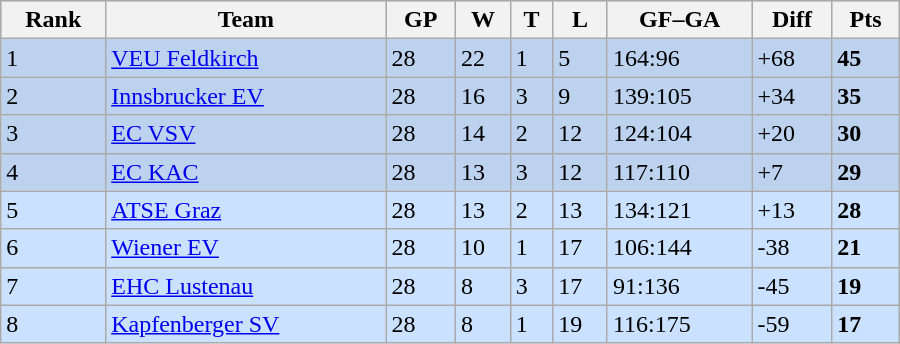<table class="wikitable" width="600px">
<tr style="background-color:#c0c0c0;">
<th>Rank</th>
<th>Team</th>
<th>GP</th>
<th>W</th>
<th>T</th>
<th>L</th>
<th>GF–GA</th>
<th>Diff</th>
<th>Pts</th>
</tr>
<tr bgcolor="#BCD2EE">
<td>1</td>
<td><a href='#'>VEU Feldkirch</a></td>
<td>28</td>
<td>22</td>
<td>1</td>
<td>5</td>
<td>164:96</td>
<td>+68</td>
<td><strong>45</strong></td>
</tr>
<tr bgcolor="#BCD2EE">
<td>2</td>
<td><a href='#'>Innsbrucker EV</a></td>
<td>28</td>
<td>16</td>
<td>3</td>
<td>9</td>
<td>139:105</td>
<td>+34</td>
<td><strong>35</strong></td>
</tr>
<tr bgcolor="#BCD2EE">
<td>3</td>
<td><a href='#'>EC VSV</a></td>
<td>28</td>
<td>14</td>
<td>2</td>
<td>12</td>
<td>124:104</td>
<td>+20</td>
<td><strong>30</strong></td>
</tr>
<tr bgcolor="#BCD2EE">
<td>4</td>
<td><a href='#'>EC KAC</a></td>
<td>28</td>
<td>13</td>
<td>3</td>
<td>12</td>
<td>117:110</td>
<td>+7</td>
<td><strong>29</strong></td>
</tr>
<tr bgcolor="#CAE1FF">
<td>5</td>
<td><a href='#'>ATSE Graz</a></td>
<td>28</td>
<td>13</td>
<td>2</td>
<td>13</td>
<td>134:121</td>
<td>+13</td>
<td><strong>28</strong></td>
</tr>
<tr bgcolor="#CAE1FF">
<td>6</td>
<td><a href='#'>Wiener EV</a></td>
<td>28</td>
<td>10</td>
<td>1</td>
<td>17</td>
<td>106:144</td>
<td>-38</td>
<td><strong>21</strong></td>
</tr>
<tr bgcolor="#CAE1FF">
<td>7</td>
<td><a href='#'>EHC Lustenau</a></td>
<td>28</td>
<td>8</td>
<td>3</td>
<td>17</td>
<td>91:136</td>
<td>-45</td>
<td><strong>19</strong></td>
</tr>
<tr bgcolor="#CAE1FF">
<td>8</td>
<td><a href='#'>Kapfenberger SV</a></td>
<td>28</td>
<td>8</td>
<td>1</td>
<td>19</td>
<td>116:175</td>
<td>-59</td>
<td><strong>17</strong></td>
</tr>
</table>
